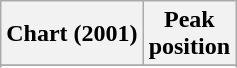<table class="wikitable sortable plainrowheaders" style="text-align:center">
<tr>
<th scope="col">Chart (2001)</th>
<th scope="col">Peak<br>position</th>
</tr>
<tr>
</tr>
<tr>
</tr>
<tr>
</tr>
</table>
